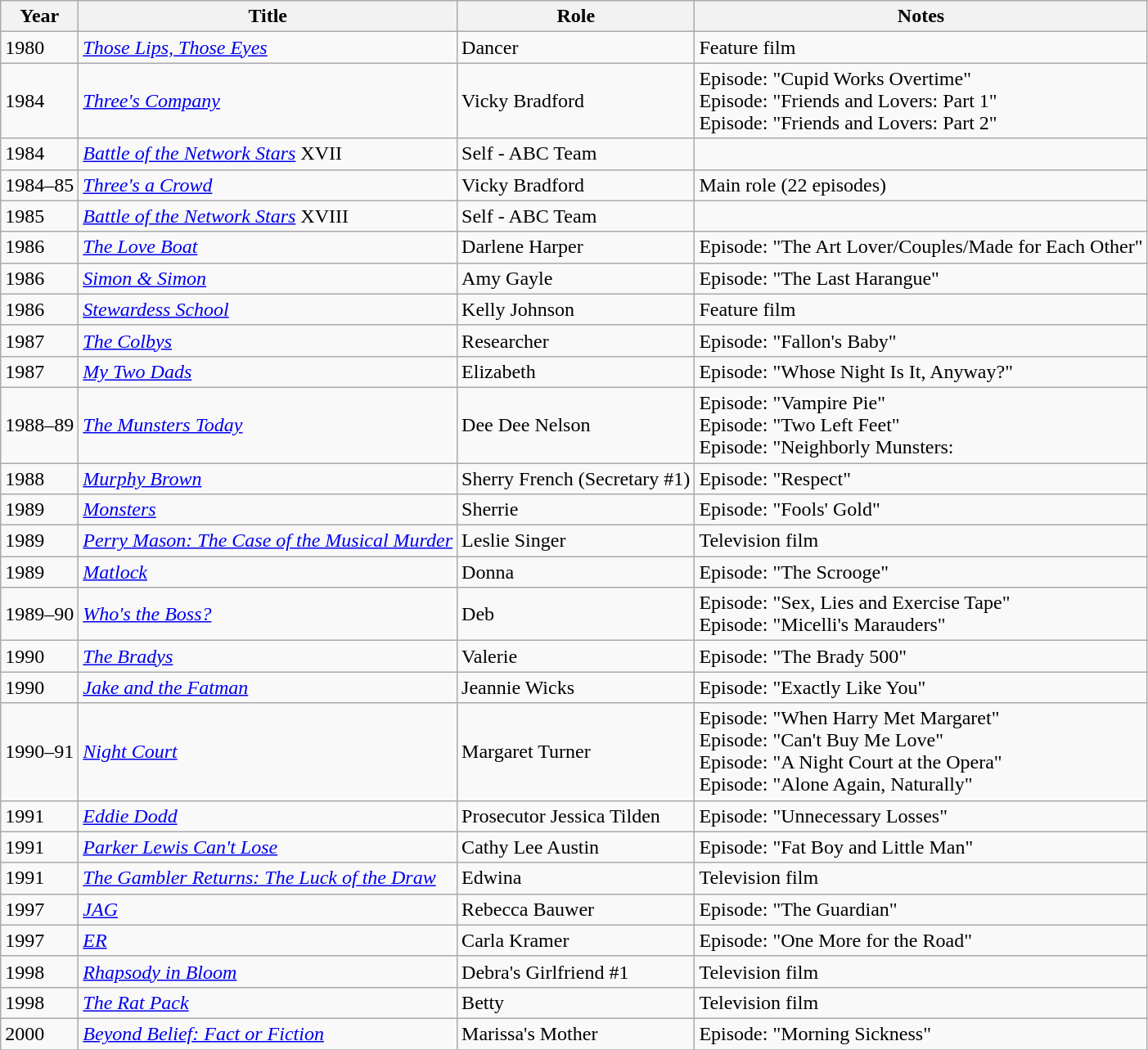<table class="wikitable sortable">
<tr>
<th>Year</th>
<th>Title</th>
<th>Role</th>
<th>Notes</th>
</tr>
<tr>
<td>1980</td>
<td><em><a href='#'>Those Lips, Those Eyes</a></em></td>
<td>Dancer</td>
<td>Feature film</td>
</tr>
<tr>
<td>1984</td>
<td><em><a href='#'>Three's Company</a></em></td>
<td>Vicky Bradford</td>
<td>Episode: "Cupid Works Overtime"<br>Episode: "Friends and Lovers: Part 1"<br>Episode: "Friends and Lovers: Part 2"</td>
</tr>
<tr>
<td>1984</td>
<td><em><a href='#'>Battle of the Network Stars</a></em> XVII</td>
<td>Self - ABC Team</td>
<td></td>
</tr>
<tr>
<td>1984–85</td>
<td><em><a href='#'>Three's a Crowd</a></em></td>
<td>Vicky Bradford</td>
<td>Main role (22 episodes)</td>
</tr>
<tr>
<td>1985</td>
<td><em><a href='#'>Battle of the Network Stars</a></em> XVIII</td>
<td>Self - ABC Team</td>
<td></td>
</tr>
<tr>
<td>1986</td>
<td><em><a href='#'>The Love Boat</a></em></td>
<td>Darlene Harper</td>
<td>Episode: "The Art Lover/Couples/Made for Each Other"</td>
</tr>
<tr>
<td>1986</td>
<td><em><a href='#'>Simon & Simon</a></em></td>
<td>Amy Gayle</td>
<td>Episode: "The Last Harangue"</td>
</tr>
<tr>
<td>1986</td>
<td><em><a href='#'>Stewardess School</a></em></td>
<td>Kelly Johnson</td>
<td>Feature film</td>
</tr>
<tr>
<td>1987</td>
<td><em><a href='#'>The Colbys</a></em></td>
<td>Researcher</td>
<td>Episode: "Fallon's Baby"</td>
</tr>
<tr>
<td>1987</td>
<td><em><a href='#'>My Two Dads</a></em></td>
<td>Elizabeth</td>
<td>Episode: "Whose Night Is It, Anyway?"</td>
</tr>
<tr>
<td>1988–89</td>
<td><em><a href='#'>The Munsters Today</a></em></td>
<td>Dee Dee Nelson</td>
<td>Episode: "Vampire Pie"<br>Episode: "Two Left Feet"<br>Episode: "Neighborly Munsters:</td>
</tr>
<tr>
<td>1988</td>
<td><em><a href='#'>Murphy Brown</a></em></td>
<td>Sherry French (Secretary #1)</td>
<td>Episode: "Respect"</td>
</tr>
<tr>
<td>1989</td>
<td><em><a href='#'>Monsters</a></em></td>
<td>Sherrie</td>
<td>Episode: "Fools' Gold"</td>
</tr>
<tr>
<td>1989</td>
<td><em><a href='#'>Perry Mason: The Case of the Musical Murder</a></em></td>
<td>Leslie Singer</td>
<td>Television film</td>
</tr>
<tr>
<td>1989</td>
<td><em><a href='#'>Matlock</a></em></td>
<td>Donna</td>
<td>Episode: "The Scrooge"</td>
</tr>
<tr>
<td>1989–90</td>
<td><em><a href='#'>Who's the Boss?</a></em></td>
<td>Deb</td>
<td>Episode: "Sex, Lies and Exercise Tape"<br>Episode: "Micelli's Marauders"</td>
</tr>
<tr>
<td>1990</td>
<td><em><a href='#'>The Bradys</a></em></td>
<td>Valerie</td>
<td>Episode: "The Brady 500"</td>
</tr>
<tr>
<td>1990</td>
<td><em><a href='#'>Jake and the Fatman</a></em></td>
<td>Jeannie Wicks</td>
<td>Episode: "Exactly Like You"</td>
</tr>
<tr>
<td>1990–91</td>
<td><em><a href='#'>Night Court</a></em></td>
<td>Margaret Turner</td>
<td>Episode: "When Harry Met Margaret"<br>Episode: "Can't Buy Me Love"<br>Episode: "A Night Court at the Opera"<br>Episode: "Alone Again, Naturally"</td>
</tr>
<tr>
<td>1991</td>
<td><em><a href='#'>Eddie Dodd</a></em></td>
<td>Prosecutor Jessica Tilden</td>
<td>Episode: "Unnecessary Losses"</td>
</tr>
<tr>
<td>1991</td>
<td><em><a href='#'>Parker Lewis Can't Lose</a></em></td>
<td>Cathy Lee Austin</td>
<td>Episode: "Fat Boy and Little Man"</td>
</tr>
<tr>
<td>1991</td>
<td><em><a href='#'>The Gambler Returns: The Luck of the Draw</a></em></td>
<td>Edwina</td>
<td>Television film</td>
</tr>
<tr>
<td>1997</td>
<td><em><a href='#'>JAG</a></em></td>
<td>Rebecca Bauwer</td>
<td>Episode: "The Guardian"</td>
</tr>
<tr>
<td>1997</td>
<td><em><a href='#'>ER</a></em></td>
<td>Carla Kramer</td>
<td>Episode: "One More for the Road"</td>
</tr>
<tr>
<td>1998</td>
<td><em><a href='#'>Rhapsody in Bloom</a></em></td>
<td>Debra's Girlfriend #1</td>
<td>Television film</td>
</tr>
<tr>
<td>1998</td>
<td><em><a href='#'>The Rat Pack</a></em></td>
<td>Betty</td>
<td>Television film</td>
</tr>
<tr>
<td>2000</td>
<td><em><a href='#'>Beyond Belief: Fact or Fiction</a></em></td>
<td>Marissa's Mother</td>
<td>Episode: "Morning Sickness"</td>
</tr>
<tr>
</tr>
</table>
